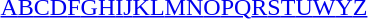<table id="toc" class="toc" summary="Class">
<tr>
<th></th>
</tr>
<tr>
<td style="text-align:center;"><a href='#'>A</a><a href='#'>B</a><a href='#'>C</a><a href='#'>D</a><a href='#'>F</a><a href='#'>G</a><a href='#'>H</a><a href='#'>I</a><a href='#'>J</a><a href='#'>K</a><a href='#'>L</a><a href='#'>M</a><a href='#'>N</a><a href='#'>O</a><a href='#'>P</a><a href='#'>Q</a><a href='#'>R</a><a href='#'>S</a><a href='#'>T</a><a href='#'>U</a><a href='#'>W</a><a href='#'>Y</a><a href='#'>Z</a></td>
</tr>
</table>
